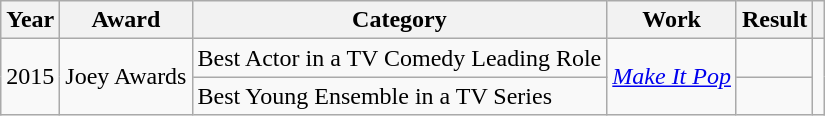<table class="wikitable">
<tr style="text-align:center;">
<th scope="col">Year</th>
<th scope="col">Award</th>
<th scope="col">Category</th>
<th scope="col">Work</th>
<th scope="col">Result</th>
<th scope="col"></th>
</tr>
<tr>
<td rowspan="2">2015</td>
<td rowspan="2">Joey Awards</td>
<td>Best Actor in a TV Comedy Leading Role</td>
<td rowspan="2"><em><a href='#'>Make It Pop</a></em></td>
<td></td>
<td rowspan="2"></td>
</tr>
<tr>
<td>Best Young Ensemble in a TV Series</td>
<td></td>
</tr>
</table>
